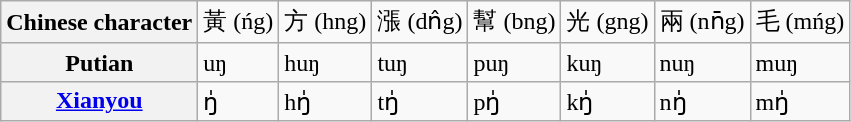<table class="wikitable">
<tr>
<th>Chinese character</th>
<td>黃 (ńg)</td>
<td>方 (hng)</td>
<td>漲 (dn̂g)</td>
<td>幫 (bng)</td>
<td>光 (gng)</td>
<td>兩 (nn̄g)</td>
<td>毛 (mńg)</td>
</tr>
<tr>
<th>Putian</th>
<td>uŋ</td>
<td>huŋ</td>
<td>tuŋ</td>
<td>puŋ</td>
<td>kuŋ</td>
<td>nuŋ</td>
<td>muŋ</td>
</tr>
<tr>
<th><a href='#'>Xianyou</a></th>
<td>ŋ̍</td>
<td>hŋ̍</td>
<td>tŋ̍</td>
<td>pŋ̍</td>
<td>kŋ̍</td>
<td>nŋ̍</td>
<td>mŋ̍</td>
</tr>
</table>
